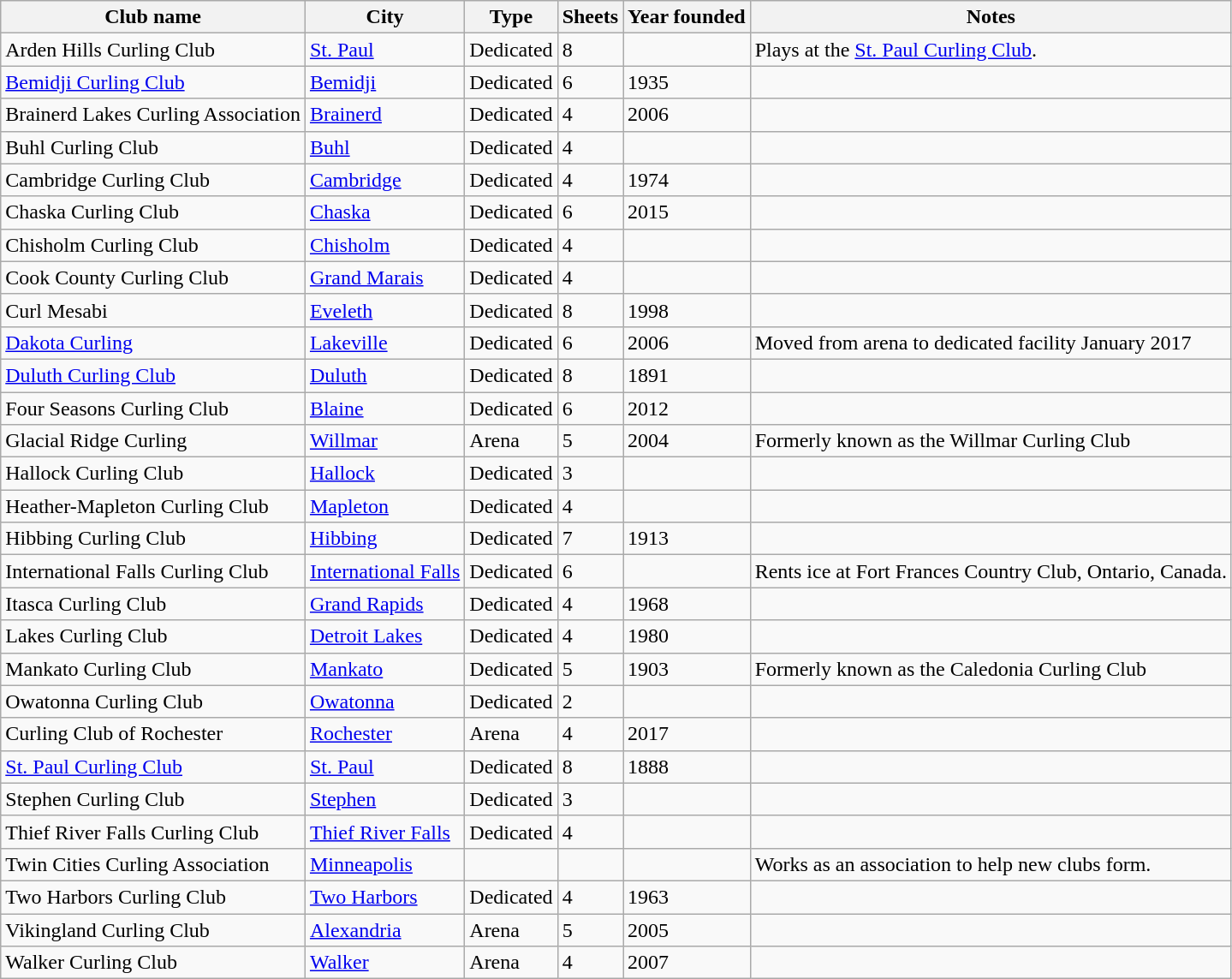<table class="wikitable">
<tr>
<th>Club name</th>
<th>City</th>
<th>Type</th>
<th>Sheets</th>
<th>Year founded</th>
<th>Notes</th>
</tr>
<tr>
<td>Arden Hills Curling Club</td>
<td><a href='#'>St. Paul</a></td>
<td>Dedicated</td>
<td>8</td>
<td></td>
<td>Plays at the <a href='#'>St. Paul Curling Club</a>.</td>
</tr>
<tr>
<td><a href='#'>Bemidji Curling Club</a></td>
<td><a href='#'>Bemidji</a></td>
<td>Dedicated</td>
<td>6</td>
<td>1935</td>
<td></td>
</tr>
<tr>
<td>Brainerd Lakes Curling Association</td>
<td><a href='#'>Brainerd</a></td>
<td>Dedicated</td>
<td>4</td>
<td>2006</td>
<td></td>
</tr>
<tr>
<td>Buhl Curling Club</td>
<td><a href='#'>Buhl</a></td>
<td>Dedicated</td>
<td>4</td>
<td></td>
<td></td>
</tr>
<tr>
<td>Cambridge Curling Club</td>
<td><a href='#'>Cambridge</a></td>
<td>Dedicated</td>
<td>4</td>
<td>1974</td>
<td></td>
</tr>
<tr>
<td>Chaska Curling Club</td>
<td><a href='#'>Chaska</a></td>
<td>Dedicated</td>
<td>6</td>
<td>2015</td>
<td></td>
</tr>
<tr>
<td>Chisholm Curling Club</td>
<td><a href='#'>Chisholm</a></td>
<td>Dedicated</td>
<td>4</td>
<td></td>
<td></td>
</tr>
<tr>
<td>Cook County Curling Club</td>
<td><a href='#'>Grand Marais</a></td>
<td>Dedicated</td>
<td>4</td>
<td></td>
<td></td>
</tr>
<tr>
<td>Curl Mesabi</td>
<td><a href='#'>Eveleth</a></td>
<td>Dedicated</td>
<td>8</td>
<td>1998</td>
<td></td>
</tr>
<tr>
<td><a href='#'>Dakota Curling</a></td>
<td><a href='#'>Lakeville</a></td>
<td>Dedicated</td>
<td>6</td>
<td>2006</td>
<td>Moved from arena to dedicated facility January 2017</td>
</tr>
<tr>
<td><a href='#'>Duluth Curling Club</a></td>
<td><a href='#'>Duluth</a></td>
<td>Dedicated</td>
<td>8</td>
<td>1891</td>
<td></td>
</tr>
<tr>
<td>Four Seasons Curling Club</td>
<td><a href='#'>Blaine</a></td>
<td>Dedicated</td>
<td>6</td>
<td>2012</td>
<td></td>
</tr>
<tr>
<td>Glacial Ridge Curling</td>
<td><a href='#'>Willmar</a></td>
<td>Arena</td>
<td>5</td>
<td>2004</td>
<td>Formerly known as the Willmar Curling Club</td>
</tr>
<tr>
<td>Hallock Curling Club</td>
<td><a href='#'>Hallock</a></td>
<td>Dedicated</td>
<td>3</td>
<td></td>
<td></td>
</tr>
<tr>
<td>Heather-Mapleton Curling Club</td>
<td><a href='#'>Mapleton</a></td>
<td>Dedicated</td>
<td>4</td>
<td></td>
<td></td>
</tr>
<tr>
<td>Hibbing Curling Club</td>
<td><a href='#'>Hibbing</a></td>
<td>Dedicated</td>
<td>7</td>
<td>1913</td>
<td></td>
</tr>
<tr>
<td>International Falls Curling Club</td>
<td><a href='#'>International Falls</a></td>
<td>Dedicated</td>
<td>6</td>
<td></td>
<td>Rents ice at Fort Frances Country Club, Ontario, Canada.</td>
</tr>
<tr>
<td>Itasca Curling Club</td>
<td><a href='#'>Grand Rapids</a></td>
<td>Dedicated</td>
<td>4</td>
<td>1968</td>
<td></td>
</tr>
<tr>
<td>Lakes Curling Club</td>
<td><a href='#'>Detroit Lakes</a></td>
<td>Dedicated</td>
<td>4</td>
<td>1980</td>
<td></td>
</tr>
<tr>
<td>Mankato Curling Club</td>
<td><a href='#'>Mankato</a></td>
<td>Dedicated</td>
<td>5</td>
<td>1903</td>
<td>Formerly known as the Caledonia Curling Club</td>
</tr>
<tr>
<td>Owatonna Curling Club</td>
<td><a href='#'>Owatonna</a></td>
<td>Dedicated</td>
<td>2</td>
<td></td>
<td></td>
</tr>
<tr>
<td>Curling Club of Rochester</td>
<td><a href='#'>Rochester</a></td>
<td>Arena</td>
<td>4</td>
<td>2017</td>
<td></td>
</tr>
<tr>
<td><a href='#'>St. Paul Curling Club</a></td>
<td><a href='#'>St. Paul</a></td>
<td>Dedicated</td>
<td>8</td>
<td>1888</td>
<td></td>
</tr>
<tr>
<td>Stephen Curling Club</td>
<td><a href='#'>Stephen</a></td>
<td>Dedicated</td>
<td>3</td>
<td></td>
<td></td>
</tr>
<tr>
<td>Thief River Falls Curling Club</td>
<td><a href='#'>Thief River Falls</a></td>
<td>Dedicated</td>
<td>4</td>
<td></td>
<td></td>
</tr>
<tr>
<td>Twin Cities Curling Association</td>
<td><a href='#'>Minneapolis</a></td>
<td></td>
<td></td>
<td></td>
<td>Works as an association to help new clubs form.</td>
</tr>
<tr>
<td>Two Harbors Curling Club</td>
<td><a href='#'>Two Harbors</a></td>
<td>Dedicated</td>
<td>4</td>
<td>1963</td>
<td></td>
</tr>
<tr>
<td>Vikingland Curling Club</td>
<td><a href='#'>Alexandria</a></td>
<td>Arena</td>
<td>5</td>
<td>2005</td>
<td></td>
</tr>
<tr>
<td>Walker Curling Club</td>
<td><a href='#'>Walker</a></td>
<td>Arena</td>
<td>4</td>
<td>2007</td>
<td></td>
</tr>
</table>
